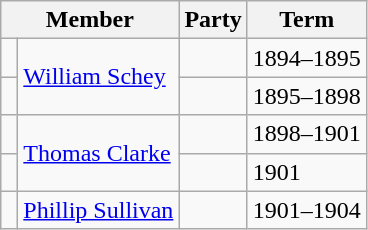<table class="wikitable">
<tr>
<th colspan="2">Member</th>
<th>Party</th>
<th>Term</th>
</tr>
<tr>
<td> </td>
<td rowspan="2"><a href='#'>William Schey</a></td>
<td></td>
<td>1894–1895</td>
</tr>
<tr>
<td> </td>
<td></td>
<td>1895–1898</td>
</tr>
<tr>
<td> </td>
<td rowspan="2"><a href='#'>Thomas Clarke</a></td>
<td></td>
<td>1898–1901</td>
</tr>
<tr>
<td> </td>
<td></td>
<td>1901</td>
</tr>
<tr>
<td> </td>
<td><a href='#'>Phillip Sullivan</a></td>
<td></td>
<td>1901–1904</td>
</tr>
</table>
